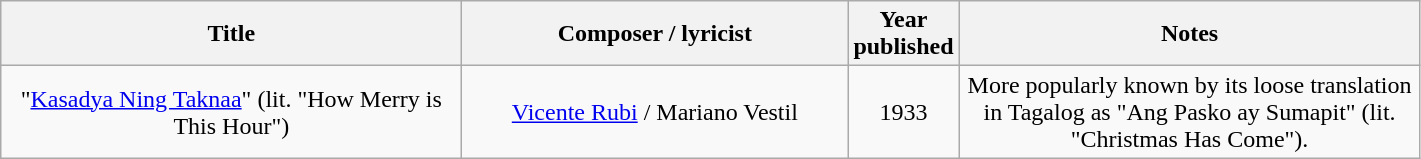<table class="wikitable" style="text-align:center;">
<tr>
<th width="300">Title</th>
<th width="250">Composer / lyricist</th>
<th width="20">Year published</th>
<th width="300">Notes</th>
</tr>
<tr>
<td>"<a href='#'>Kasadya Ning Taknaa</a>" (lit. "How Merry is This Hour")</td>
<td><a href='#'>Vicente Rubi</a> / Mariano Vestil</td>
<td>1933</td>
<td>More popularly known by its loose translation in Tagalog as "Ang Pasko ay Sumapit" (lit. "Christmas Has Come").</td>
</tr>
</table>
